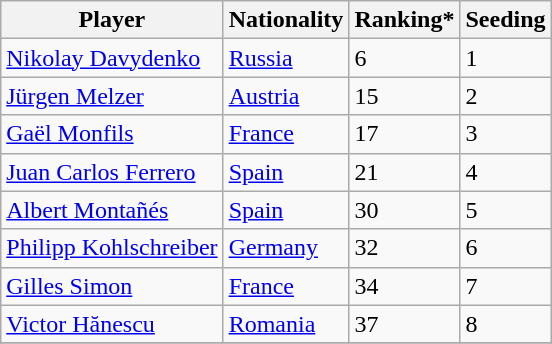<table class="wikitable" border="1">
<tr>
<th>Player</th>
<th>Nationality</th>
<th>Ranking*</th>
<th>Seeding</th>
</tr>
<tr>
<td><a href='#'>Nikolay Davydenko</a></td>
<td> <a href='#'>Russia</a></td>
<td>6</td>
<td>1</td>
</tr>
<tr>
<td><a href='#'>Jürgen Melzer</a></td>
<td>  <a href='#'>Austria</a></td>
<td>15</td>
<td>2</td>
</tr>
<tr>
<td><a href='#'>Gaël Monfils</a></td>
<td>  <a href='#'>France</a></td>
<td>17</td>
<td>3</td>
</tr>
<tr>
<td><a href='#'>Juan Carlos Ferrero</a></td>
<td>  <a href='#'>Spain</a></td>
<td>21</td>
<td>4</td>
</tr>
<tr>
<td><a href='#'>Albert Montañés</a></td>
<td> <a href='#'>Spain</a></td>
<td>30</td>
<td>5</td>
</tr>
<tr>
<td><a href='#'>Philipp Kohlschreiber</a></td>
<td>  <a href='#'>Germany</a></td>
<td>32</td>
<td>6</td>
</tr>
<tr>
<td><a href='#'>Gilles Simon</a></td>
<td>  <a href='#'>France</a></td>
<td>34</td>
<td>7</td>
</tr>
<tr>
<td><a href='#'>Victor Hănescu</a></td>
<td> <a href='#'>Romania</a></td>
<td>37</td>
<td>8</td>
</tr>
<tr>
</tr>
</table>
